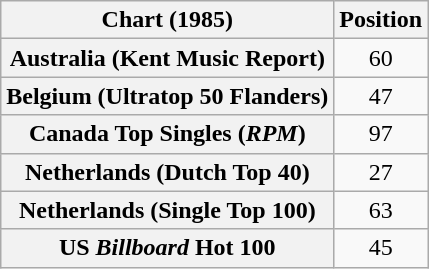<table class="wikitable sortable plainrowheaders">
<tr>
<th>Chart (1985)</th>
<th>Position</th>
</tr>
<tr>
<th scope="row">Australia (Kent Music Report)</th>
<td style="text-align:center;">60</td>
</tr>
<tr>
<th scope="row">Belgium (Ultratop 50 Flanders)</th>
<td style="text-align:center;">47</td>
</tr>
<tr>
<th scope="row">Canada Top Singles (<em>RPM</em>)</th>
<td style="text-align:center;">97</td>
</tr>
<tr>
<th scope="row">Netherlands (Dutch Top 40)</th>
<td style="text-align:center;">27</td>
</tr>
<tr>
<th scope="row">Netherlands (Single Top 100)</th>
<td style="text-align:center;">63</td>
</tr>
<tr>
<th scope="row">US <em>Billboard</em> Hot 100</th>
<td style="text-align:center;">45</td>
</tr>
</table>
